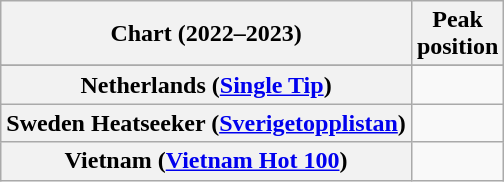<table class="wikitable sortable plainrowheaders">
<tr>
<th>Chart (2022–2023)</th>
<th>Peak<br>position</th>
</tr>
<tr>
</tr>
<tr>
<th scope="row">Netherlands (<a href='#'>Single Tip</a>)</th>
<td></td>
</tr>
<tr>
<th scope="row">Sweden Heatseeker (<a href='#'>Sverigetopplistan</a>)</th>
<td></td>
</tr>
<tr>
<th scope="row">Vietnam (<a href='#'>Vietnam Hot 100</a>)</th>
<td></td>
</tr>
</table>
